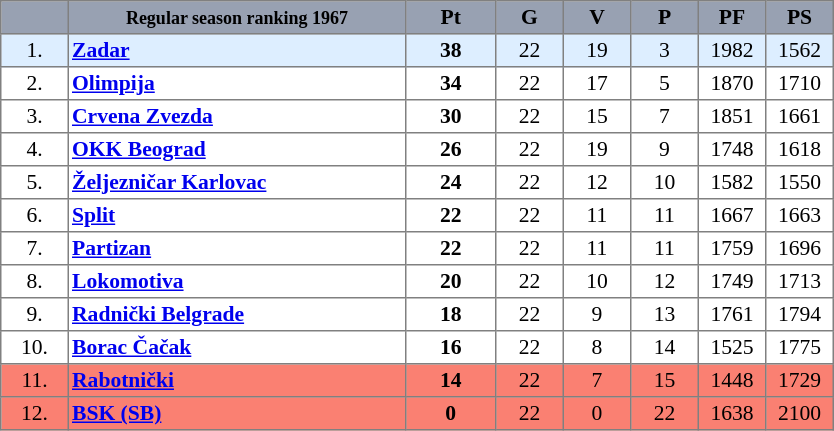<table align=center style="font-size: 90%; border-collapse:collapse" border=1 cellspacing=0 cellpadding=2>
<tr align=center bgcolor=#98A1B2>
<th width=40></th>
<th width=220><span><small>Regular season ranking 1967</small></span></th>
<th width=55><span>Pt</span></th>
<th width=40><span>G</span></th>
<th width=40><span>V</span></th>
<th width=40><span>P</span></th>
<th width=40><span>PF</span></th>
<th width=40><span>PS</span></th>
</tr>
<tr align=center style="background:#DDEEFF">
<td>1.</td>
<td style="text-align:left;"><strong><a href='#'>Zadar</a></strong></td>
<td><strong>38</strong></td>
<td>22</td>
<td>19</td>
<td>3</td>
<td>1982</td>
<td>1562</td>
</tr>
<tr align=center>
<td>2.</td>
<td style="text-align:left;"><strong><a href='#'>Olimpija</a></strong></td>
<td><strong>34</strong></td>
<td>22</td>
<td>17</td>
<td>5</td>
<td>1870</td>
<td>1710</td>
</tr>
<tr align=center>
<td>3.</td>
<td style="text-align:left;"><strong><a href='#'>Crvena Zvezda</a></strong></td>
<td><strong>30</strong></td>
<td>22</td>
<td>15</td>
<td>7</td>
<td>1851</td>
<td>1661</td>
</tr>
<tr align=center>
<td>4.</td>
<td style="text-align:left;"><strong><a href='#'>OKK Beograd</a></strong></td>
<td><strong>26</strong></td>
<td>22</td>
<td>19</td>
<td>9</td>
<td>1748</td>
<td>1618</td>
</tr>
<tr align=center>
<td>5.</td>
<td style="text-align:left;"><strong><a href='#'>Željezničar Karlovac</a></strong></td>
<td><strong>24</strong></td>
<td>22</td>
<td>12</td>
<td>10</td>
<td>1582</td>
<td>1550</td>
</tr>
<tr align=center>
<td>6.</td>
<td style="text-align:left;"><strong><a href='#'>Split</a></strong></td>
<td><strong>22</strong></td>
<td>22</td>
<td>11</td>
<td>11</td>
<td>1667</td>
<td>1663</td>
</tr>
<tr align=center>
<td>7.</td>
<td style="text-align:left;"><strong><a href='#'>Partizan</a></strong></td>
<td><strong>22</strong></td>
<td>22</td>
<td>11</td>
<td>11</td>
<td>1759</td>
<td>1696</td>
</tr>
<tr align=center>
<td>8.</td>
<td style="text-align:left;"><strong><a href='#'>Lokomotiva</a></strong></td>
<td><strong>20</strong></td>
<td>22</td>
<td>10</td>
<td>12</td>
<td>1749</td>
<td>1713</td>
</tr>
<tr align=center>
<td>9.</td>
<td style="text-align:left;"><strong><a href='#'>Radnički Belgrade</a></strong></td>
<td><strong>18</strong></td>
<td>22</td>
<td>9</td>
<td>13</td>
<td>1761</td>
<td>1794</td>
</tr>
<tr align=center>
<td>10.</td>
<td style="text-align:left;"><strong><a href='#'>Borac Čačak</a></strong></td>
<td><strong>16</strong></td>
<td>22</td>
<td>8</td>
<td>14</td>
<td>1525</td>
<td>1775</td>
</tr>
<tr align=center style="background:#FA8072">
<td>11.</td>
<td style="text-align:left;"><strong><a href='#'>Rabotnički</a></strong></td>
<td><strong>14</strong></td>
<td>22</td>
<td>7</td>
<td>15</td>
<td>1448</td>
<td>1729</td>
</tr>
<tr align=center style="background:#FA8072">
<td>12.</td>
<td style="text-align:left;"><strong><a href='#'>BSK (SB)</a></strong></td>
<td><strong>0</strong></td>
<td>22</td>
<td>0</td>
<td>22</td>
<td>1638</td>
<td>2100</td>
</tr>
</table>
